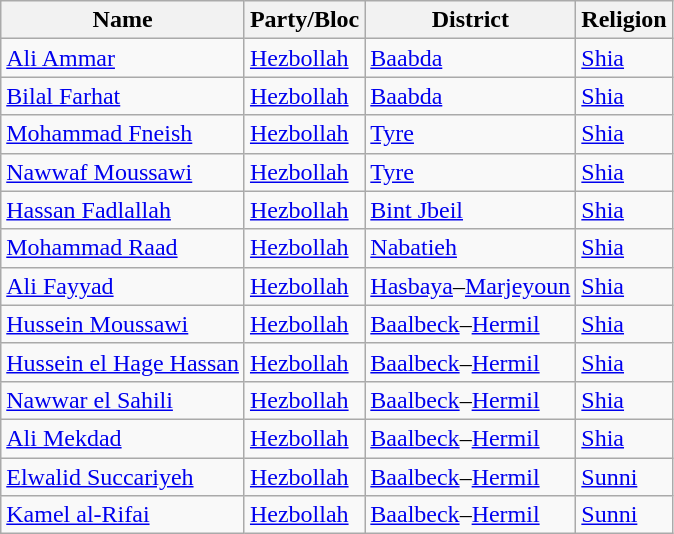<table class="wikitable sortable">
<tr>
<th>Name</th>
<th>Party/Bloc</th>
<th>District</th>
<th>Religion</th>
</tr>
<tr>
<td><a href='#'>Ali Ammar</a></td>
<td> <a href='#'>Hezbollah</a></td>
<td><a href='#'>Baabda</a></td>
<td><a href='#'>Shia</a></td>
</tr>
<tr>
<td><a href='#'>Bilal Farhat</a></td>
<td> <a href='#'>Hezbollah</a></td>
<td><a href='#'>Baabda</a></td>
<td><a href='#'>Shia</a></td>
</tr>
<tr>
<td><a href='#'>Mohammad Fneish</a></td>
<td> <a href='#'>Hezbollah</a></td>
<td><a href='#'>Tyre</a></td>
<td><a href='#'>Shia</a></td>
</tr>
<tr>
<td><a href='#'>Nawwaf Moussawi</a></td>
<td> <a href='#'>Hezbollah</a></td>
<td><a href='#'>Tyre</a></td>
<td><a href='#'>Shia</a></td>
</tr>
<tr>
<td><a href='#'>Hassan Fadlallah</a></td>
<td> <a href='#'>Hezbollah</a></td>
<td><a href='#'>Bint Jbeil</a></td>
<td><a href='#'>Shia</a></td>
</tr>
<tr>
<td><a href='#'>Mohammad Raad</a></td>
<td> <a href='#'>Hezbollah</a></td>
<td><a href='#'>Nabatieh</a></td>
<td><a href='#'>Shia</a></td>
</tr>
<tr>
<td><a href='#'>Ali Fayyad</a></td>
<td> <a href='#'>Hezbollah</a></td>
<td><a href='#'>Hasbaya</a>–<a href='#'>Marjeyoun</a></td>
<td><a href='#'>Shia</a></td>
</tr>
<tr>
<td><a href='#'>Hussein Moussawi</a></td>
<td> <a href='#'>Hezbollah</a></td>
<td><a href='#'>Baalbeck</a>–<a href='#'>Hermil</a></td>
<td><a href='#'>Shia</a></td>
</tr>
<tr>
<td><a href='#'>Hussein el Hage Hassan</a></td>
<td> <a href='#'>Hezbollah</a></td>
<td><a href='#'>Baalbeck</a>–<a href='#'>Hermil</a></td>
<td><a href='#'>Shia</a></td>
</tr>
<tr>
<td><a href='#'>Nawwar el Sahili</a></td>
<td> <a href='#'>Hezbollah</a></td>
<td><a href='#'>Baalbeck</a>–<a href='#'>Hermil</a></td>
<td><a href='#'>Shia</a></td>
</tr>
<tr>
<td><a href='#'>Ali Mekdad</a></td>
<td> <a href='#'>Hezbollah</a></td>
<td><a href='#'>Baalbeck</a>–<a href='#'>Hermil</a></td>
<td><a href='#'>Shia</a></td>
</tr>
<tr>
<td><a href='#'>Elwalid Succariyeh</a></td>
<td> <a href='#'>Hezbollah</a></td>
<td><a href='#'>Baalbeck</a>–<a href='#'>Hermil</a></td>
<td><a href='#'>Sunni</a></td>
</tr>
<tr>
<td><a href='#'>Kamel al-Rifai</a></td>
<td> <a href='#'>Hezbollah</a></td>
<td><a href='#'>Baalbeck</a>–<a href='#'>Hermil</a></td>
<td><a href='#'>Sunni</a></td>
</tr>
</table>
